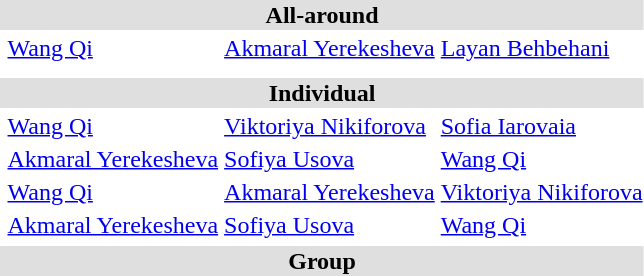<table>
<tr bgcolor="DFDFDF">
<td colspan="4" align="center"><strong>All-around</strong></td>
</tr>
<tr>
<th scope=row style="text-align:left"></th>
<td valign="top"> <a href='#'>Wang Qi</a></td>
<td valign="top"> <a href='#'>Akmaral Yerekesheva</a></td>
<td valign="top"> <a href='#'>Layan Behbehani</a></td>
</tr>
<tr>
<th scope=row style="text-align:left"> </th>
<td valign="top"></td>
<td valign="top"></td>
<td valign="top"></td>
</tr>
<tr>
<th scope=row style="text-align:left"></th>
<td valign="top"></td>
<td valign="top"></td>
<td valign="top"></td>
</tr>
<tr bgcolor="DFDFDF">
<td colspan="4" align="center"><strong>Individual</strong></td>
</tr>
<tr>
<th scope=row style="text-align:left"></th>
<td valign="top"> <a href='#'>Wang Qi</a></td>
<td valign="top"> <a href='#'>Viktoriya Nikiforova</a></td>
<td valign="top"> <a href='#'>Sofia Iarovaia</a></td>
</tr>
<tr>
<th scope=row style="text-align:left"></th>
<td valign="top"> <a href='#'>Akmaral Yerekesheva</a></td>
<td valign="top"> <a href='#'>Sofiya Usova</a></td>
<td valign="top"> <a href='#'>Wang Qi</a></td>
</tr>
<tr>
<th scope=row style="text-align:left"></th>
<td valign="top"> <a href='#'>Wang Qi</a></td>
<td valign="top"> <a href='#'>Akmaral Yerekesheva</a></td>
<td valign="top"> <a href='#'>Viktoriya Nikiforova</a></td>
</tr>
<tr>
<th scope=row style="text-align:left"></th>
<td valign="top"> <a href='#'>Akmaral Yerekesheva</a></td>
<td valign="top"> <a href='#'>Sofiya Usova</a></td>
<td valign="top"> <a href='#'>Wang Qi</a></td>
</tr>
<tr>
</tr>
<tr bgcolor="DFDFDF">
<td colspan="4" align="center"><strong>Group</strong></td>
</tr>
<tr>
<th scope=row style="text-align:left"></th>
<td valign="top"></td>
<td valign="top"></td>
<td valign="top"></td>
</tr>
<tr>
<th scope=row style="text-align:left"></th>
<td valign="top"></td>
<td valign="top"></td>
<td valign="top"></td>
</tr>
<tr>
</tr>
</table>
